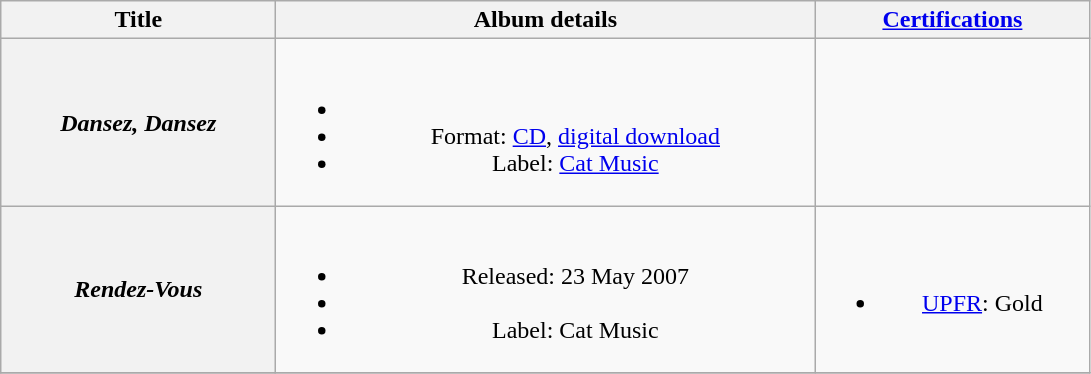<table class="wikitable plainrowheaders" style="text-align:center;">
<tr>
<th scope="col" style="width:11em;">Title</th>
<th scope="col" style="width:22em;">Album details</th>
<th scope="col" style="width:11em;"><a href='#'>Certifications</a></th>
</tr>
<tr>
<th scope="row"><em>Dansez, Dansez</em></th>
<td><br><ul><li></li><li>Format: <a href='#'>CD</a>, <a href='#'>digital download</a></li><li>Label: <a href='#'>Cat Music</a></li></ul></td>
<td></td>
</tr>
<tr>
<th scope="row"><em>Rendez-Vous</em></th>
<td><br><ul><li>Released: 23 May 2007</li><li></li><li>Label: Cat Music</li></ul></td>
<td><br><ul><li><a href='#'>UPFR</a>: Gold</li></ul></td>
</tr>
<tr>
</tr>
</table>
